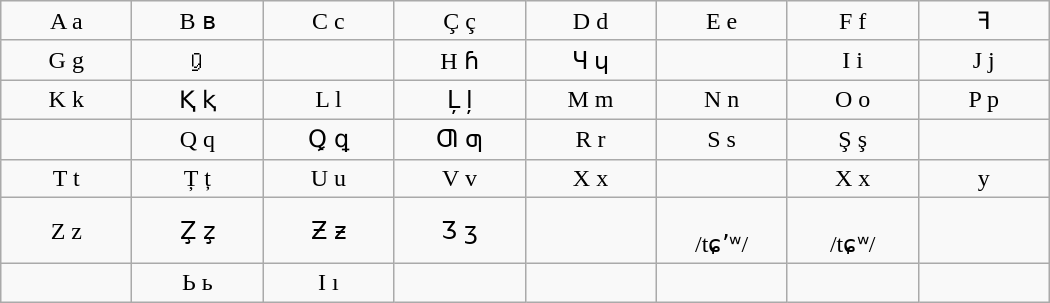<table class="wikitable" style="text-align:center;">
<tr>
<td style="width:5em;">A a<br></td>
<td style="width:5em;">B ʙ<br></td>
<td style="width:5em;">C c<br></td>
<td style="width:5em;">Ç ç<br></td>
<td style="width:5em;">D d<br></td>
<td style="width:5em;">E e<br></td>
<td style="width:5em;">F f<br></td>
<td style="width:5em;">ꟻ <br></td>
</tr>
<tr>
<td style="width:5em;">G g<br></td>
<td style="width:5em;">Ɡ <br></td>
<td style="width:5em;"> <br></td>
<td style="width:5em;">H ɦ<br></td>
<td style="width:5em;">Ɥ ɥ<br></td>
<td style="width:5em;"> <br></td>
<td style="width:5em;">I i<br></td>
<td style="width:5em;">J j<br></td>
</tr>
<tr>
<td style="width:5em;">K k<br></td>
<td style="width:5em;">Ⱪ ⱪ<br></td>
<td style="width:5em;">L l<br></td>
<td style="width:5em;">L̦ l̦<br></td>
<td style="width:5em;">M m<br></td>
<td style="width:5em;">N n<br></td>
<td style="width:5em;">O o<br></td>
<td style="width:5em;">P p<br></td>
</tr>
<tr>
<td style="width:5em;"> <br></td>
<td style="width:5em;">Q q<br></td>
<td style="width:5em;">Ꝗ ꝗ<br></td>
<td style="width:5em;">Ƣ ƣ<br></td>
<td style="width:5em;">R r<br></td>
<td style="width:5em;">S s<br></td>
<td style="width:5em;">Ş ş<br></td>
<td> <br></td>
</tr>
<tr>
<td style="width:5em;">T t<br></td>
<td style="width:5em;">Ț ț<br></td>
<td style="width:5em;">U u<br></td>
<td style="width:5em;">V v<br></td>
<td style="width:5em;">X x<br></td>
<td style="width:5em;"> <br></td>
<td style="width:5em;">X x <br></td>
<td style="width:5em;"> y<br></td>
</tr>
<tr>
<td style="width:5em;">Z z<br></td>
<td style="width:5em;">Z̧ z̧<br></td>
<td style="width:5em;">Ƶ ƶ<br></td>
<td style="width:5em;">Ʒ ʒ<br></td>
<td style="width:5em;"> <br></td>
<td style="width:5em;"> <br>/tɕʼʷ/</td>
<td style="width:5em;"> <br>/tɕʷ/</td>
<td style="width:5em;"> <br></td>
</tr>
<tr>
<td style="width:5em;"> <br></td>
<td style="width:5em;">Ь ь<br></td>
<td style="width:5em;">I ı<br></td>
<td></td>
<td></td>
<td></td>
<td></td>
<td></td>
</tr>
</table>
